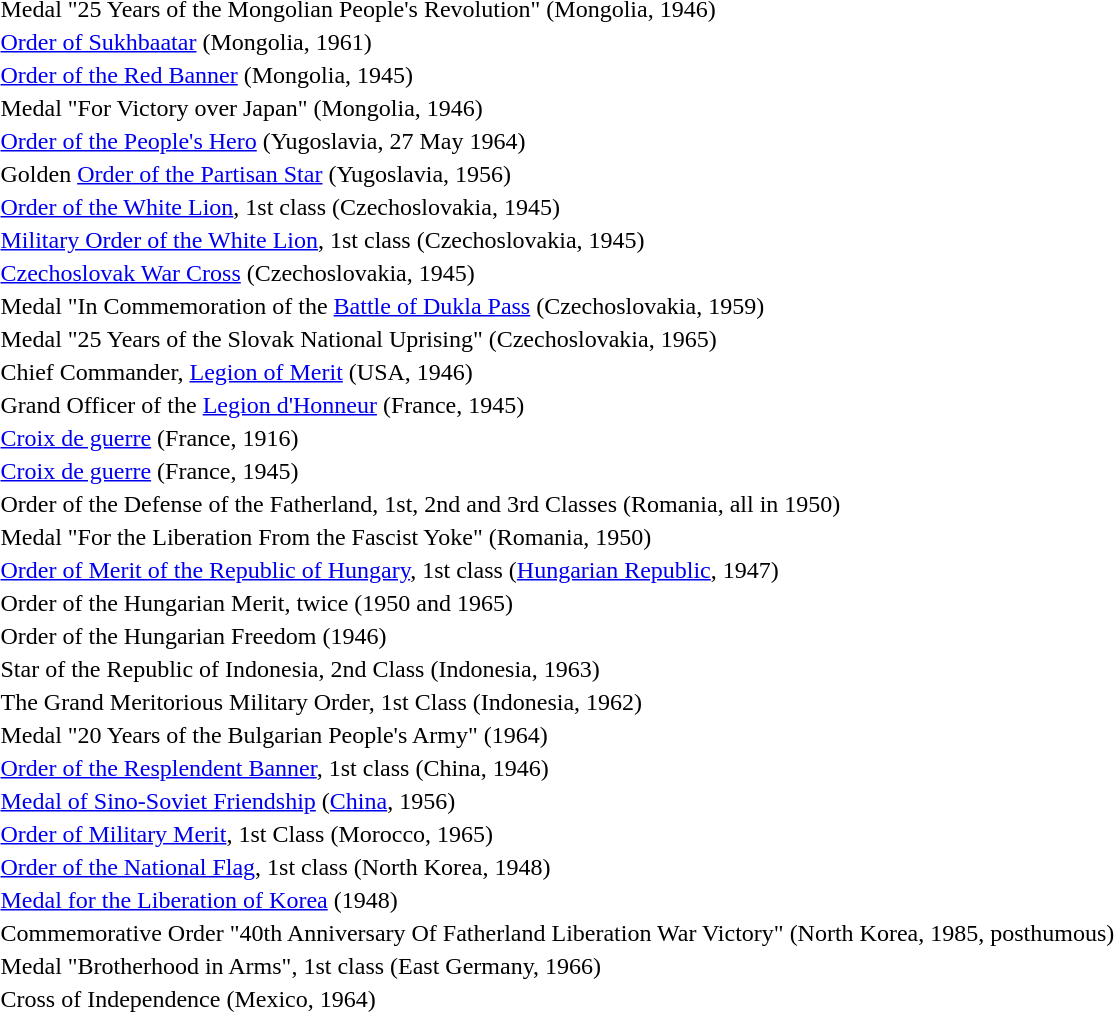<table>
<tr>
<td></td>
<td>Medal "25 Years of the Mongolian People's Revolution" (Mongolia, 1946)</td>
</tr>
<tr>
<td></td>
<td><a href='#'>Order of Sukhbaatar</a> (Mongolia, 1961)</td>
</tr>
<tr>
<td></td>
<td><a href='#'>Order of the Red Banner</a> (Mongolia, 1945)</td>
</tr>
<tr>
<td></td>
<td>Medal "For Victory over Japan" (Mongolia, 1946)</td>
</tr>
<tr>
<td></td>
<td><a href='#'>Order of the People's Hero</a> (Yugoslavia, 27 May 1964)</td>
</tr>
<tr>
<td></td>
<td>Golden <a href='#'>Order of the Partisan Star</a> (Yugoslavia, 1956)</td>
</tr>
<tr>
<td></td>
<td><a href='#'>Order of the White Lion</a>, 1st class (Czechoslovakia, 1945)</td>
</tr>
<tr>
<td></td>
<td><a href='#'>Military Order of the White Lion</a>, 1st class (Czechoslovakia, 1945)</td>
</tr>
<tr>
<td></td>
<td><a href='#'>Czechoslovak War Cross</a> (Czechoslovakia, 1945)</td>
</tr>
<tr>
<td></td>
<td>Medal "In Commemoration of the <a href='#'>Battle of Dukla Pass</a> (Czechoslovakia, 1959)</td>
</tr>
<tr>
<td></td>
<td>Medal "25 Years of the Slovak National Uprising" (Czechoslovakia, 1965)</td>
</tr>
<tr>
<td></td>
<td>Chief Commander, <a href='#'>Legion of Merit</a> (USA, 1946)</td>
</tr>
<tr>
<td></td>
<td>Grand Officer of the <a href='#'>Legion d'Honneur</a> (France, 1945)</td>
</tr>
<tr>
<td></td>
<td><a href='#'>Croix de guerre</a> (France, 1916)</td>
</tr>
<tr>
<td></td>
<td><a href='#'>Croix de guerre</a> (France, 1945)</td>
</tr>
<tr>
<td></td>
<td>Order of the Defense of the Fatherland, 1st, 2nd and 3rd Classes (Romania, all in 1950)</td>
</tr>
<tr>
<td></td>
<td>Medal "For the Liberation From the Fascist Yoke" (Romania, 1950)</td>
</tr>
<tr>
<td></td>
<td><a href='#'>Order of Merit of the Republic of Hungary</a>, 1st class (<a href='#'>Hungarian Republic</a>, 1947)</td>
</tr>
<tr>
<td></td>
<td>Order of the Hungarian Merit, twice (1950 and 1965)</td>
</tr>
<tr>
<td></td>
<td>Order of the Hungarian Freedom (1946)</td>
</tr>
<tr>
<td></td>
<td>Star of the Republic of Indonesia, 2nd Class (Indonesia, 1963)</td>
</tr>
<tr>
<td></td>
<td>The Grand Meritorious Military Order, 1st Class (Indonesia, 1962)</td>
</tr>
<tr>
<td></td>
<td>Medal "20 Years of the Bulgarian People's Army" (1964)</td>
</tr>
<tr>
<td></td>
<td><a href='#'>Order of the Resplendent Banner</a>, 1st class (China, 1946)</td>
</tr>
<tr>
<td></td>
<td><a href='#'>Medal of Sino-Soviet Friendship</a> (<a href='#'>China</a>, 1956)</td>
</tr>
<tr>
<td></td>
<td><a href='#'>Order of Military Merit</a>, 1st Class (Morocco, 1965)</td>
</tr>
<tr>
<td></td>
<td><a href='#'>Order of the National Flag</a>, 1st class (North Korea, 1948)</td>
</tr>
<tr>
<td></td>
<td><a href='#'>Medal for the Liberation of Korea</a> (1948)</td>
</tr>
<tr>
<td></td>
<td>Commemorative Order "40th Anniversary Of Fatherland Liberation War Victory" (North Korea, 1985, posthumous)</td>
</tr>
<tr>
<td></td>
<td>Medal "Brotherhood in Arms", 1st class (East Germany, 1966)</td>
</tr>
<tr>
<td></td>
<td>Cross of Independence (Mexico, 1964)</td>
</tr>
<tr>
</tr>
</table>
